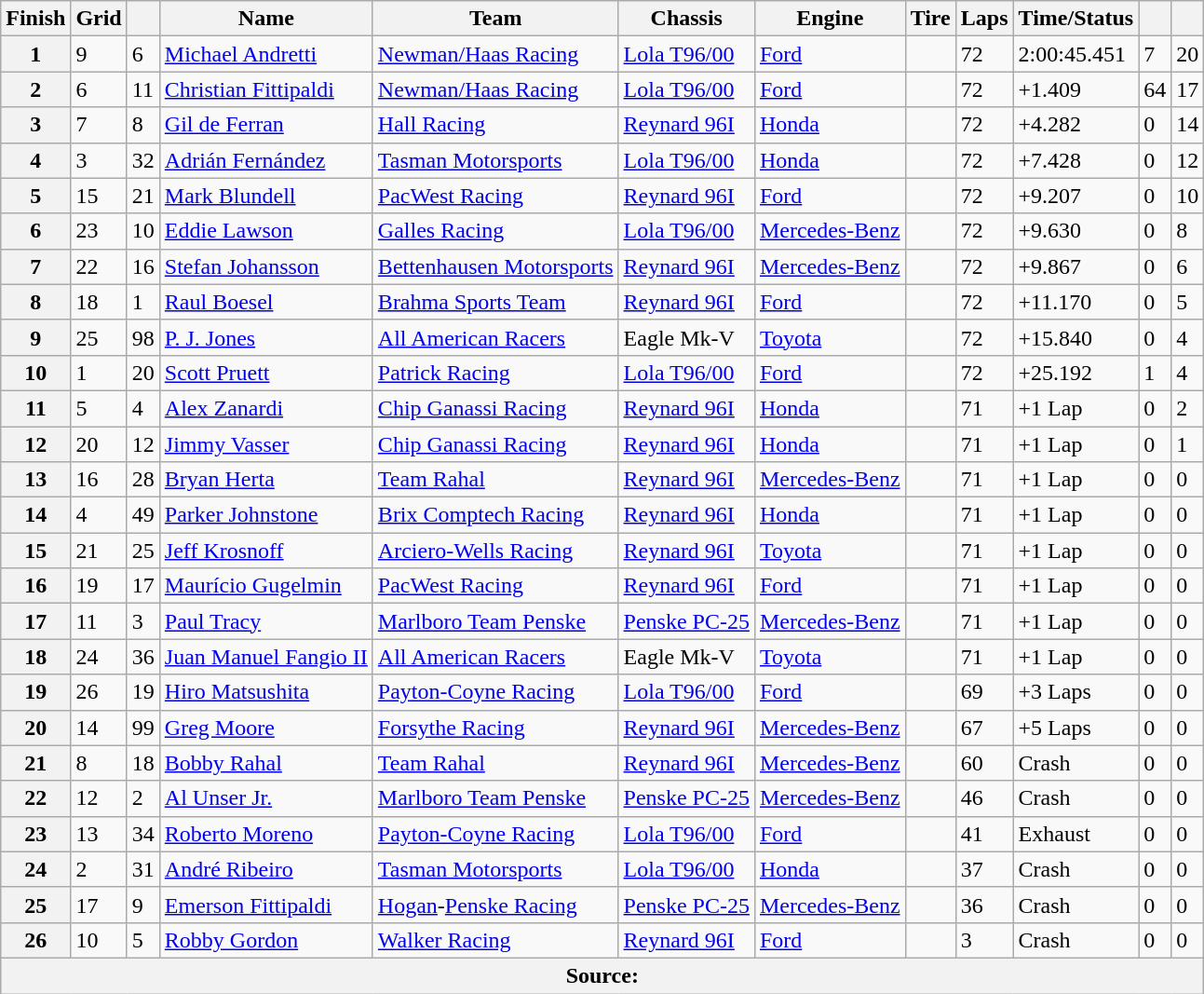<table class="wikitable">
<tr>
<th>Finish</th>
<th>Grid</th>
<th></th>
<th>Name</th>
<th>Team</th>
<th>Chassis</th>
<th>Engine</th>
<th>Tire</th>
<th>Laps</th>
<th>Time/Status</th>
<th></th>
<th></th>
</tr>
<tr>
<th>1</th>
<td>9</td>
<td>6</td>
<td> <a href='#'>Michael Andretti</a></td>
<td><a href='#'>Newman/Haas Racing</a></td>
<td><a href='#'>Lola T96/00</a></td>
<td><a href='#'>Ford</a></td>
<td></td>
<td>72</td>
<td>2:00:45.451</td>
<td>7</td>
<td>20</td>
</tr>
<tr>
<th>2</th>
<td>6</td>
<td>11</td>
<td> <a href='#'>Christian Fittipaldi</a></td>
<td><a href='#'>Newman/Haas Racing</a></td>
<td><a href='#'>Lola T96/00</a></td>
<td><a href='#'>Ford</a></td>
<td></td>
<td>72</td>
<td>+1.409</td>
<td>64</td>
<td>17</td>
</tr>
<tr>
<th>3</th>
<td>7</td>
<td>8</td>
<td> <a href='#'>Gil de Ferran</a></td>
<td><a href='#'>Hall Racing</a></td>
<td><a href='#'>Reynard 96I</a></td>
<td><a href='#'>Honda</a></td>
<td></td>
<td>72</td>
<td>+4.282</td>
<td>0</td>
<td>14</td>
</tr>
<tr>
<th>4</th>
<td>3</td>
<td>32</td>
<td> <a href='#'>Adrián Fernández</a></td>
<td><a href='#'>Tasman Motorsports</a></td>
<td><a href='#'>Lola T96/00</a></td>
<td><a href='#'>Honda</a></td>
<td></td>
<td>72</td>
<td>+7.428</td>
<td>0</td>
<td>12</td>
</tr>
<tr>
<th>5</th>
<td>15</td>
<td>21</td>
<td> <a href='#'>Mark Blundell</a></td>
<td><a href='#'>PacWest Racing</a></td>
<td><a href='#'>Reynard 96I</a></td>
<td><a href='#'>Ford</a></td>
<td></td>
<td>72</td>
<td>+9.207</td>
<td>0</td>
<td>10</td>
</tr>
<tr>
<th>6</th>
<td>23</td>
<td>10</td>
<td> <a href='#'>Eddie Lawson</a></td>
<td><a href='#'>Galles Racing</a></td>
<td><a href='#'>Lola T96/00</a></td>
<td><a href='#'>Mercedes-Benz</a></td>
<td></td>
<td>72</td>
<td>+9.630</td>
<td>0</td>
<td>8</td>
</tr>
<tr>
<th>7</th>
<td>22</td>
<td>16</td>
<td> <a href='#'>Stefan Johansson</a></td>
<td><a href='#'>Bettenhausen Motorsports</a></td>
<td><a href='#'>Reynard 96I</a></td>
<td><a href='#'>Mercedes-Benz</a></td>
<td></td>
<td>72</td>
<td>+9.867</td>
<td>0</td>
<td>6</td>
</tr>
<tr>
<th>8</th>
<td>18</td>
<td>1</td>
<td> <a href='#'>Raul Boesel</a></td>
<td><a href='#'>Brahma Sports Team</a></td>
<td><a href='#'>Reynard 96I</a></td>
<td><a href='#'>Ford</a></td>
<td></td>
<td>72</td>
<td>+11.170</td>
<td>0</td>
<td>5</td>
</tr>
<tr>
<th>9</th>
<td>25</td>
<td>98</td>
<td> <a href='#'>P. J. Jones</a></td>
<td><a href='#'>All American Racers</a></td>
<td>Eagle Mk-V</td>
<td><a href='#'>Toyota</a></td>
<td></td>
<td>72</td>
<td>+15.840</td>
<td>0</td>
<td>4</td>
</tr>
<tr>
<th>10</th>
<td>1</td>
<td>20</td>
<td> <a href='#'>Scott Pruett</a></td>
<td><a href='#'>Patrick Racing</a></td>
<td><a href='#'>Lola T96/00</a></td>
<td><a href='#'>Ford</a></td>
<td></td>
<td>72</td>
<td>+25.192</td>
<td>1</td>
<td>4</td>
</tr>
<tr>
<th>11</th>
<td>5</td>
<td>4</td>
<td> <a href='#'>Alex Zanardi</a></td>
<td><a href='#'>Chip Ganassi Racing</a></td>
<td><a href='#'>Reynard 96I</a></td>
<td><a href='#'>Honda</a></td>
<td></td>
<td>71</td>
<td>+1 Lap</td>
<td>0</td>
<td>2</td>
</tr>
<tr>
<th>12</th>
<td>20</td>
<td>12</td>
<td> <a href='#'>Jimmy Vasser</a></td>
<td><a href='#'>Chip Ganassi Racing</a></td>
<td><a href='#'>Reynard 96I</a></td>
<td><a href='#'>Honda</a></td>
<td></td>
<td>71</td>
<td>+1 Lap</td>
<td>0</td>
<td>1</td>
</tr>
<tr>
<th>13</th>
<td>16</td>
<td>28</td>
<td> <a href='#'>Bryan Herta</a></td>
<td><a href='#'>Team Rahal</a></td>
<td><a href='#'>Reynard 96I</a></td>
<td><a href='#'>Mercedes-Benz</a></td>
<td></td>
<td>71</td>
<td>+1 Lap</td>
<td>0</td>
<td>0</td>
</tr>
<tr>
<th>14</th>
<td>4</td>
<td>49</td>
<td> <a href='#'>Parker Johnstone</a></td>
<td><a href='#'>Brix Comptech Racing</a></td>
<td><a href='#'>Reynard 96I</a></td>
<td><a href='#'>Honda</a></td>
<td></td>
<td>71</td>
<td>+1 Lap</td>
<td>0</td>
<td>0</td>
</tr>
<tr>
<th>15</th>
<td>21</td>
<td>25</td>
<td> <a href='#'>Jeff Krosnoff</a></td>
<td><a href='#'>Arciero-Wells Racing</a></td>
<td><a href='#'>Reynard 96I</a></td>
<td><a href='#'>Toyota</a></td>
<td></td>
<td>71</td>
<td>+1 Lap</td>
<td>0</td>
<td>0</td>
</tr>
<tr>
<th>16</th>
<td>19</td>
<td>17</td>
<td> <a href='#'>Maurício Gugelmin</a></td>
<td><a href='#'>PacWest Racing</a></td>
<td><a href='#'>Reynard 96I</a></td>
<td><a href='#'>Ford</a></td>
<td></td>
<td>71</td>
<td>+1 Lap</td>
<td>0</td>
<td>0</td>
</tr>
<tr>
<th>17</th>
<td>11</td>
<td>3</td>
<td> <a href='#'>Paul Tracy</a></td>
<td><a href='#'>Marlboro Team Penske</a></td>
<td><a href='#'>Penske PC-25</a></td>
<td><a href='#'>Mercedes-Benz</a></td>
<td></td>
<td>71</td>
<td>+1 Lap</td>
<td>0</td>
<td>0</td>
</tr>
<tr>
<th>18</th>
<td>24</td>
<td>36</td>
<td> <a href='#'>Juan Manuel Fangio II</a></td>
<td><a href='#'>All American Racers</a></td>
<td>Eagle Mk-V</td>
<td><a href='#'>Toyota</a></td>
<td></td>
<td>71</td>
<td>+1 Lap</td>
<td>0</td>
<td>0</td>
</tr>
<tr>
<th>19</th>
<td>26</td>
<td>19</td>
<td> <a href='#'>Hiro Matsushita</a></td>
<td><a href='#'>Payton-Coyne Racing</a></td>
<td><a href='#'>Lola T96/00</a></td>
<td><a href='#'>Ford</a></td>
<td></td>
<td>69</td>
<td>+3 Laps</td>
<td>0</td>
<td>0</td>
</tr>
<tr>
<th>20</th>
<td>14</td>
<td>99</td>
<td> <a href='#'>Greg Moore</a></td>
<td><a href='#'>Forsythe Racing</a></td>
<td><a href='#'>Reynard 96I</a></td>
<td><a href='#'>Mercedes-Benz</a></td>
<td></td>
<td>67</td>
<td>+5 Laps</td>
<td>0</td>
<td>0</td>
</tr>
<tr>
<th>21</th>
<td>8</td>
<td>18</td>
<td> <a href='#'>Bobby Rahal</a></td>
<td><a href='#'>Team Rahal</a></td>
<td><a href='#'>Reynard 96I</a></td>
<td><a href='#'>Mercedes-Benz</a></td>
<td></td>
<td>60</td>
<td>Crash</td>
<td>0</td>
<td>0</td>
</tr>
<tr>
<th>22</th>
<td>12</td>
<td>2</td>
<td> <a href='#'>Al Unser Jr.</a></td>
<td><a href='#'>Marlboro Team Penske</a></td>
<td><a href='#'>Penske PC-25</a></td>
<td><a href='#'>Mercedes-Benz</a></td>
<td></td>
<td>46</td>
<td>Crash</td>
<td>0</td>
<td>0</td>
</tr>
<tr>
<th>23</th>
<td>13</td>
<td>34</td>
<td> <a href='#'>Roberto Moreno</a></td>
<td><a href='#'>Payton-Coyne Racing</a></td>
<td><a href='#'>Lola T96/00</a></td>
<td><a href='#'>Ford</a></td>
<td></td>
<td>41</td>
<td>Exhaust</td>
<td>0</td>
<td>0</td>
</tr>
<tr>
<th>24</th>
<td>2</td>
<td>31</td>
<td> <a href='#'>André Ribeiro</a></td>
<td><a href='#'>Tasman Motorsports</a></td>
<td><a href='#'>Lola T96/00</a></td>
<td><a href='#'>Honda</a></td>
<td></td>
<td>37</td>
<td>Crash</td>
<td>0</td>
<td>0</td>
</tr>
<tr>
<th>25</th>
<td>17</td>
<td>9</td>
<td> <a href='#'>Emerson Fittipaldi</a></td>
<td><a href='#'>Hogan</a>-<a href='#'>Penske Racing</a></td>
<td><a href='#'>Penske PC-25</a></td>
<td><a href='#'>Mercedes-Benz</a></td>
<td></td>
<td>36</td>
<td>Crash</td>
<td>0</td>
<td>0</td>
</tr>
<tr>
<th>26</th>
<td>10</td>
<td>5</td>
<td> <a href='#'>Robby Gordon</a></td>
<td><a href='#'>Walker Racing</a></td>
<td><a href='#'>Reynard 96I</a></td>
<td><a href='#'>Ford</a></td>
<td></td>
<td>3</td>
<td>Crash</td>
<td>0</td>
<td>0</td>
</tr>
<tr>
<th colspan=12>Source:</th>
</tr>
</table>
